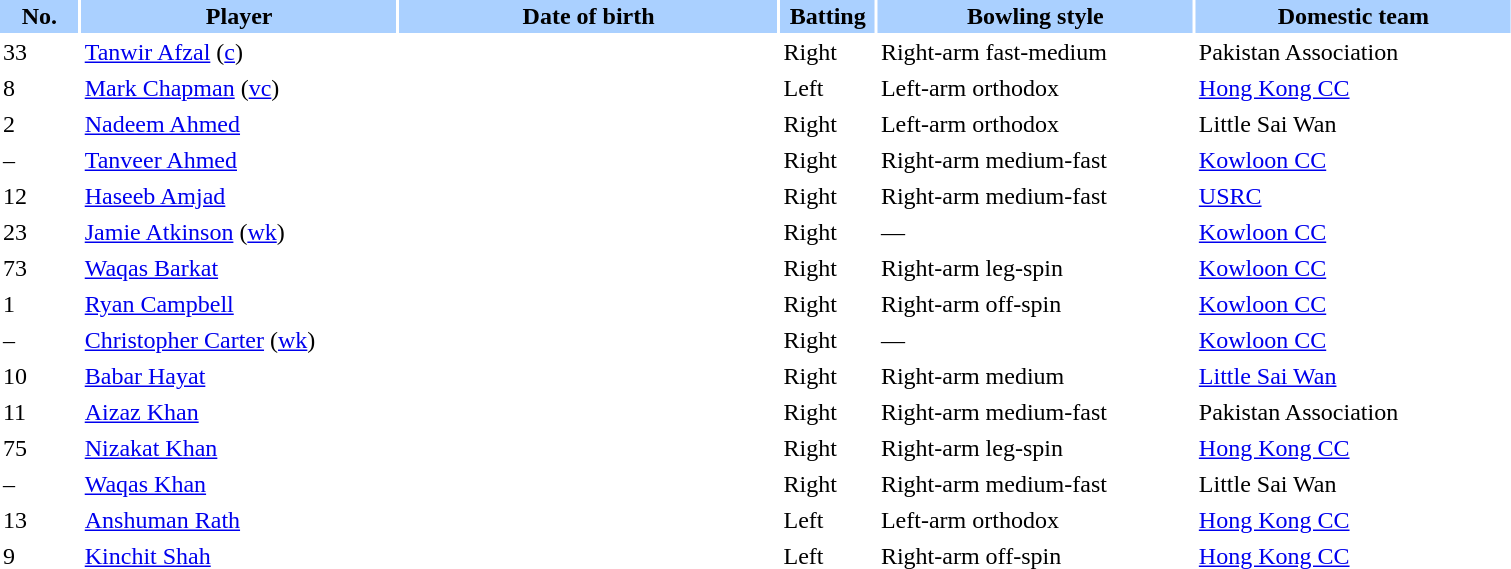<table class="sortable" style="width:80%;" border="0" cellspacing="2" cellpadding="2">
<tr style="background:#aad0ff;">
<th scope="col" width="5%">No.</th>
<th width=20%>Player</th>
<th width=24%>Date of birth</th>
<th width=6%>Batting</th>
<th width=20%>Bowling style</th>
<th width=20%>Domestic team</th>
</tr>
<tr>
<td>33</td>
<td><a href='#'>Tanwir Afzal</a> (<a href='#'>c</a>)</td>
<td></td>
<td>Right</td>
<td>Right-arm fast-medium</td>
<td>Pakistan Association</td>
</tr>
<tr>
<td>8</td>
<td><a href='#'>Mark Chapman</a> (<a href='#'>vc</a>)</td>
<td></td>
<td>Left</td>
<td>Left-arm orthodox</td>
<td><a href='#'>Hong Kong CC</a></td>
</tr>
<tr>
<td>2</td>
<td><a href='#'>Nadeem Ahmed</a></td>
<td></td>
<td>Right</td>
<td>Left-arm orthodox</td>
<td>Little Sai Wan</td>
</tr>
<tr>
<td>–</td>
<td><a href='#'>Tanveer Ahmed</a></td>
<td></td>
<td>Right</td>
<td>Right-arm medium-fast</td>
<td><a href='#'>Kowloon CC</a></td>
</tr>
<tr>
<td>12</td>
<td><a href='#'>Haseeb Amjad</a></td>
<td></td>
<td>Right</td>
<td>Right-arm medium-fast</td>
<td><a href='#'>USRC</a></td>
</tr>
<tr>
<td>23</td>
<td><a href='#'>Jamie Atkinson</a> (<a href='#'>wk</a>)</td>
<td></td>
<td>Right</td>
<td>—</td>
<td><a href='#'>Kowloon CC</a></td>
</tr>
<tr>
<td>73</td>
<td><a href='#'>Waqas Barkat</a></td>
<td></td>
<td>Right</td>
<td>Right-arm leg-spin</td>
<td><a href='#'>Kowloon CC</a></td>
</tr>
<tr>
<td>1</td>
<td><a href='#'>Ryan Campbell</a></td>
<td></td>
<td>Right</td>
<td>Right-arm off-spin</td>
<td><a href='#'>Kowloon CC</a></td>
</tr>
<tr>
<td>–</td>
<td><a href='#'>Christopher Carter</a> (<a href='#'>wk</a>)</td>
<td></td>
<td>Right</td>
<td>—</td>
<td><a href='#'>Kowloon CC</a></td>
</tr>
<tr>
<td>10</td>
<td><a href='#'>Babar Hayat</a></td>
<td></td>
<td>Right</td>
<td>Right-arm medium</td>
<td><a href='#'>Little Sai Wan</a></td>
</tr>
<tr>
<td>11</td>
<td><a href='#'>Aizaz Khan</a></td>
<td></td>
<td>Right</td>
<td>Right-arm medium-fast</td>
<td>Pakistan Association</td>
</tr>
<tr>
<td>75</td>
<td><a href='#'>Nizakat Khan</a></td>
<td></td>
<td>Right</td>
<td>Right-arm leg-spin</td>
<td><a href='#'>Hong Kong CC</a></td>
</tr>
<tr>
<td>–</td>
<td><a href='#'>Waqas Khan</a></td>
<td></td>
<td>Right</td>
<td>Right-arm medium-fast</td>
<td>Little Sai Wan</td>
</tr>
<tr>
<td>13</td>
<td><a href='#'>Anshuman Rath</a></td>
<td></td>
<td>Left</td>
<td>Left-arm orthodox</td>
<td><a href='#'>Hong Kong CC</a></td>
</tr>
<tr>
<td>9</td>
<td><a href='#'>Kinchit Shah</a></td>
<td></td>
<td>Left</td>
<td>Right-arm off-spin</td>
<td><a href='#'>Hong Kong CC</a></td>
</tr>
<tr>
</tr>
</table>
